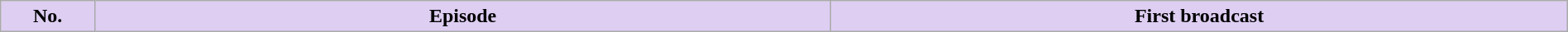<table class="wikitable plainrowheaders" style="width:100%; margin:auto; background:#fff;">
<tr>
<th style="background: #ddcef2; width: 6%;">No.</th>
<th style="background: #ddcef2; width: 47%;">Episode</th>
<th style="background: #ddcef2; width: 47%;">First broadcast<br>



</th>
</tr>
</table>
